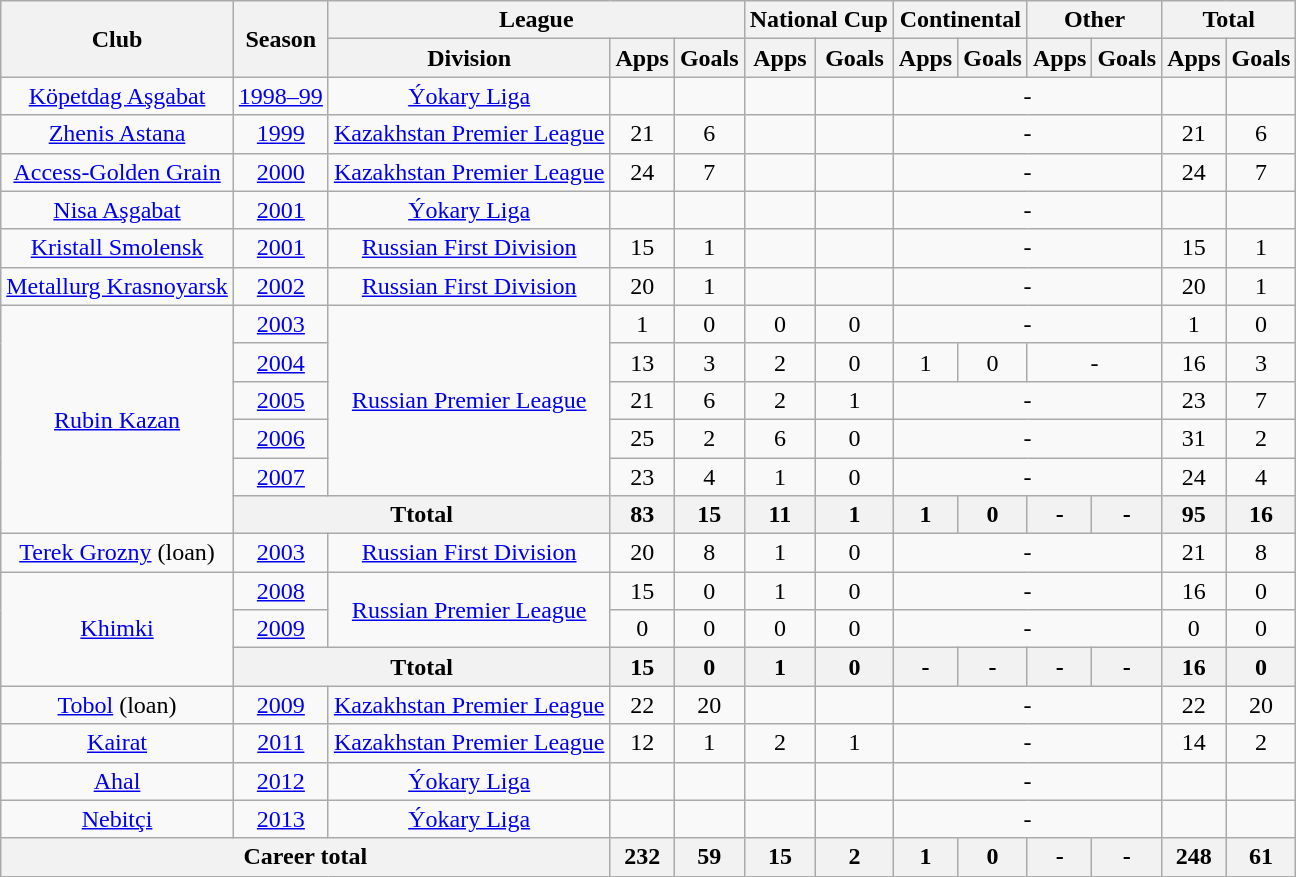<table class="wikitable" style="text-align: center;">
<tr>
<th rowspan="2">Club</th>
<th rowspan="2">Season</th>
<th colspan="3">League</th>
<th colspan="2">National Cup</th>
<th colspan="2">Continental</th>
<th colspan="2">Other</th>
<th colspan="2">Total</th>
</tr>
<tr>
<th>Division</th>
<th>Apps</th>
<th>Goals</th>
<th>Apps</th>
<th>Goals</th>
<th>Apps</th>
<th>Goals</th>
<th>Apps</th>
<th>Goals</th>
<th>Apps</th>
<th>Goals</th>
</tr>
<tr>
<td rowspan="1" valign="center"><a href='#'>Köpetdag Aşgabat</a></td>
<td><a href='#'>1998–99</a></td>
<td rowspan="1" valign="center"><a href='#'>Ýokary Liga</a></td>
<td></td>
<td></td>
<td></td>
<td></td>
<td colspan="4">-</td>
<td></td>
<td></td>
</tr>
<tr>
<td rowspan="1" valign="center"><a href='#'>Zhenis Astana</a></td>
<td><a href='#'>1999</a></td>
<td rowspan="1" valign="center"><a href='#'>Kazakhstan Premier League</a></td>
<td>21</td>
<td>6</td>
<td></td>
<td></td>
<td colspan="4">-</td>
<td>21</td>
<td>6</td>
</tr>
<tr>
<td rowspan="1" valign="center"><a href='#'>Access-Golden Grain</a></td>
<td><a href='#'>2000</a></td>
<td rowspan="1" valign="center"><a href='#'>Kazakhstan Premier League</a></td>
<td>24</td>
<td>7</td>
<td></td>
<td></td>
<td colspan="4">-</td>
<td>24</td>
<td>7</td>
</tr>
<tr>
<td rowspan="1" valign="center"><a href='#'>Nisa Aşgabat</a></td>
<td><a href='#'>2001</a></td>
<td rowspan="1" valign="center"><a href='#'>Ýokary Liga</a></td>
<td></td>
<td></td>
<td></td>
<td></td>
<td colspan="4">-</td>
<td></td>
<td></td>
</tr>
<tr>
<td rowspan="1" valign="center"><a href='#'>Kristall Smolensk</a></td>
<td><a href='#'>2001</a></td>
<td rowspan="1" valign="center"><a href='#'>Russian First Division</a></td>
<td>15</td>
<td>1</td>
<td></td>
<td></td>
<td colspan="4">-</td>
<td>15</td>
<td>1</td>
</tr>
<tr>
<td rowspan="1" valign="center"><a href='#'>Metallurg Krasnoyarsk</a></td>
<td><a href='#'>2002</a></td>
<td rowspan="1" valign="center"><a href='#'>Russian First Division</a></td>
<td>20</td>
<td>1</td>
<td></td>
<td></td>
<td colspan="4">-</td>
<td>20</td>
<td>1</td>
</tr>
<tr>
<td rowspan="6" valign="center"><a href='#'>Rubin Kazan</a></td>
<td><a href='#'>2003</a></td>
<td rowspan="5" valign="center"><a href='#'>Russian Premier League</a></td>
<td>1</td>
<td>0</td>
<td>0</td>
<td>0</td>
<td colspan="4">-</td>
<td>1</td>
<td>0</td>
</tr>
<tr>
<td><a href='#'>2004</a></td>
<td>13</td>
<td>3</td>
<td>2</td>
<td>0</td>
<td>1</td>
<td>0</td>
<td colspan="2">-</td>
<td>16</td>
<td>3</td>
</tr>
<tr>
<td><a href='#'>2005</a></td>
<td>21</td>
<td>6</td>
<td>2</td>
<td>1</td>
<td colspan="4">-</td>
<td>23</td>
<td>7</td>
</tr>
<tr>
<td><a href='#'>2006</a></td>
<td>25</td>
<td>2</td>
<td>6</td>
<td>0</td>
<td colspan="4">-</td>
<td>31</td>
<td>2</td>
</tr>
<tr>
<td><a href='#'>2007</a></td>
<td>23</td>
<td>4</td>
<td>1</td>
<td>0</td>
<td colspan="4">-</td>
<td>24</td>
<td>4</td>
</tr>
<tr>
<th colspan="2">Ttotal</th>
<th>83</th>
<th>15</th>
<th>11</th>
<th>1</th>
<th>1</th>
<th>0</th>
<th>-</th>
<th>-</th>
<th>95</th>
<th>16</th>
</tr>
<tr>
<td rowspan="1" valign="center"><a href='#'>Terek Grozny</a> (loan)</td>
<td><a href='#'>2003</a></td>
<td rowspan="1" valign="center"><a href='#'>Russian First Division</a></td>
<td>20</td>
<td>8</td>
<td>1</td>
<td>0</td>
<td colspan="4">-</td>
<td>21</td>
<td>8</td>
</tr>
<tr>
<td rowspan="3" valign="center"><a href='#'>Khimki</a></td>
<td><a href='#'>2008</a></td>
<td rowspan="2" valign="center"><a href='#'>Russian Premier League</a></td>
<td>15</td>
<td>0</td>
<td>1</td>
<td>0</td>
<td colspan="4">-</td>
<td>16</td>
<td>0</td>
</tr>
<tr>
<td><a href='#'>2009</a></td>
<td>0</td>
<td>0</td>
<td>0</td>
<td>0</td>
<td colspan="4">-</td>
<td>0</td>
<td>0</td>
</tr>
<tr>
<th colspan="2">Ttotal</th>
<th>15</th>
<th>0</th>
<th>1</th>
<th>0</th>
<th>-</th>
<th>-</th>
<th>-</th>
<th>-</th>
<th>16</th>
<th>0</th>
</tr>
<tr>
<td rowspan="1" valign="center"><a href='#'>Tobol</a> (loan)</td>
<td><a href='#'>2009</a></td>
<td rowspan="1" valign="center"><a href='#'>Kazakhstan Premier League</a></td>
<td>22</td>
<td>20</td>
<td></td>
<td></td>
<td colspan="4">-</td>
<td>22</td>
<td>20</td>
</tr>
<tr>
<td rowspan="1" valign="center"><a href='#'>Kairat</a></td>
<td><a href='#'>2011</a></td>
<td rowspan="1" valign="center"><a href='#'>Kazakhstan Premier League</a></td>
<td>12</td>
<td>1</td>
<td>2</td>
<td>1</td>
<td colspan="4">-</td>
<td>14</td>
<td>2</td>
</tr>
<tr>
<td rowspan="1" valign="center"><a href='#'>Ahal</a></td>
<td><a href='#'>2012</a></td>
<td rowspan="1" valign="center"><a href='#'>Ýokary Liga</a></td>
<td></td>
<td></td>
<td></td>
<td></td>
<td colspan="4">-</td>
<td></td>
<td></td>
</tr>
<tr>
<td rowspan="1" valign="center"><a href='#'>Nebitçi</a></td>
<td><a href='#'>2013</a></td>
<td rowspan="1" valign="center"><a href='#'>Ýokary Liga</a></td>
<td></td>
<td></td>
<td></td>
<td></td>
<td colspan="4">-</td>
<td></td>
<td></td>
</tr>
<tr>
<th colspan="3">Career total</th>
<th>232</th>
<th>59</th>
<th>15</th>
<th>2</th>
<th>1</th>
<th>0</th>
<th>-</th>
<th>-</th>
<th>248</th>
<th>61</th>
</tr>
</table>
